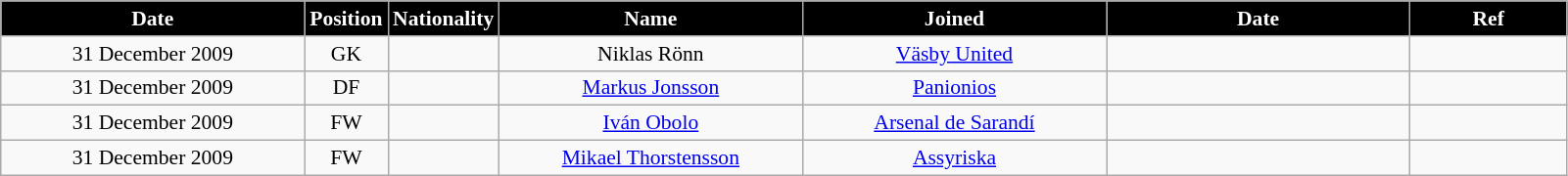<table class="wikitable"  style="text-align:center; font-size:90%; ">
<tr>
<th style="background:#000000; color:white; width:200px;">Date</th>
<th style="background:#000000; color:white; width:50px;">Position</th>
<th style="background:#000000; color:white; width:50px;">Nationality</th>
<th style="background:#000000; color:white; width:200px;">Name</th>
<th style="background:#000000; color:white; width:200px;">Joined</th>
<th style="background:#000000; color:white; width:200px;">Date</th>
<th style="background:#000000; color:white; width:100px;">Ref</th>
</tr>
<tr>
<td>31 December 2009</td>
<td>GK</td>
<td></td>
<td>Niklas Rönn</td>
<td><a href='#'>Väsby United</a></td>
<td></td>
<td></td>
</tr>
<tr>
<td>31 December 2009</td>
<td>DF</td>
<td></td>
<td><a href='#'>Markus Jonsson</a></td>
<td><a href='#'>Panionios</a></td>
<td></td>
<td></td>
</tr>
<tr>
<td>31 December 2009</td>
<td>FW</td>
<td></td>
<td><a href='#'>Iván Obolo</a></td>
<td><a href='#'>Arsenal de Sarandí</a></td>
<td></td>
<td></td>
</tr>
<tr>
<td>31 December 2009</td>
<td>FW</td>
<td></td>
<td><a href='#'>Mikael Thorstensson</a></td>
<td><a href='#'>Assyriska</a></td>
<td></td>
<td></td>
</tr>
</table>
